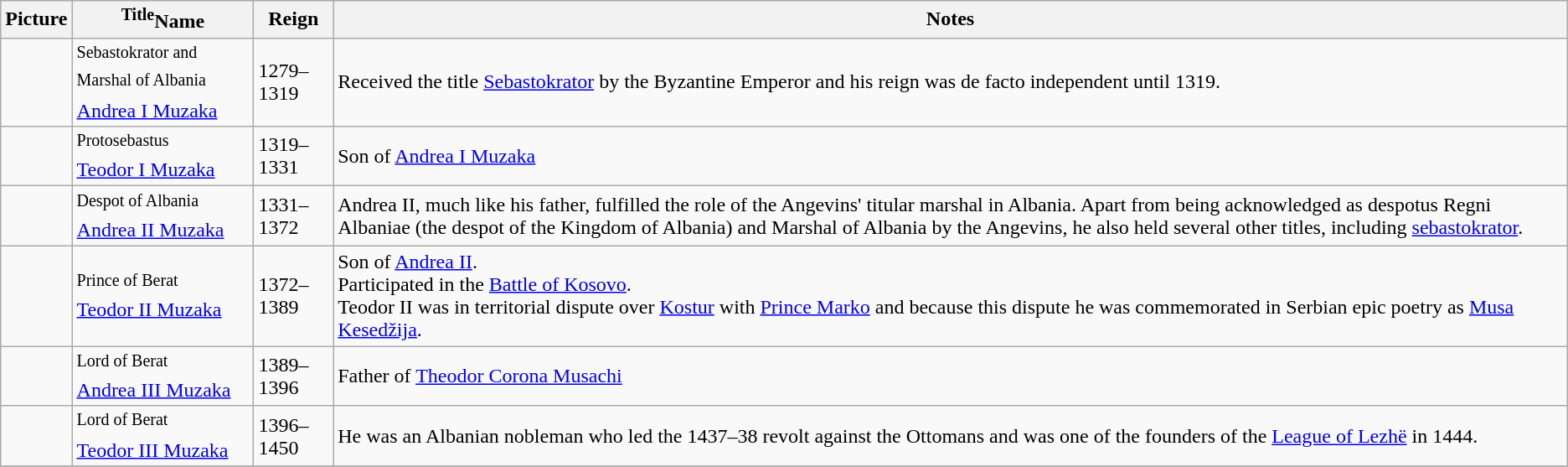<table class="wikitable">
<tr ->
<th>Picture</th>
<th><sup>Title</sup>Name</th>
<th>Reign</th>
<th>Notes</th>
</tr>
<tr ->
<td></td>
<td><sup>Sebastokrator and Marshal of Albania</sup><br><a href='#'>Andrea I Muzaka</a></td>
<td>1279–1319</td>
<td>Received the title <a href='#'>Sebastokrator</a> by the Byzantine Emperor and his reign was de facto independent until 1319.</td>
</tr>
<tr ->
<td></td>
<td><sup> Protosebastus</sup><br><a href='#'>Teodor I Muzaka</a></td>
<td>1319–1331</td>
<td>Son of <a href='#'>Andrea I Muzaka</a></td>
</tr>
<tr ->
<td></td>
<td><sup>Despot of Albania</sup><br><a href='#'>Andrea II Muzaka</a></td>
<td>1331–1372</td>
<td>Andrea II, much like his father, fulfilled the role of the Angevins' titular marshal in Albania. Apart from being acknowledged as despotus Regni Albaniae (the despot of the Kingdom of Albania) and Marshal of Albania by the Angevins, he also held several other titles, including <a href='#'>sebastokrator</a>.</td>
</tr>
<tr ->
<td></td>
<td><sup>Prince of Berat</sup><br><a href='#'>Teodor II Muzaka</a></td>
<td>1372–1389</td>
<td>Son of <a href='#'>Andrea II</a>.<br>Participated in the <a href='#'>Battle of Kosovo</a>.<br>Teodor II was in territorial dispute over <a href='#'>Kostur</a> with <a href='#'>Prince Marko</a> and because this dispute he was commemorated in Serbian epic poetry as <a href='#'>Musa Kesedžija</a>.</td>
</tr>
<tr ->
<td></td>
<td><sup>Lord of Berat</sup><br><a href='#'>Andrea III Muzaka</a></td>
<td>1389–1396</td>
<td>Father of <a href='#'>Theodor Corona Musachi</a></td>
</tr>
<tr ->
<td></td>
<td><sup>Lord of Berat</sup><br><a href='#'>Teodor III Muzaka</a></td>
<td>1396–1450</td>
<td>He was an Albanian nobleman who led the 1437–38 revolt against the Ottomans and was one of the founders of the <a href='#'>League of Lezhë</a> in 1444.</td>
</tr>
<tr ->
</tr>
</table>
